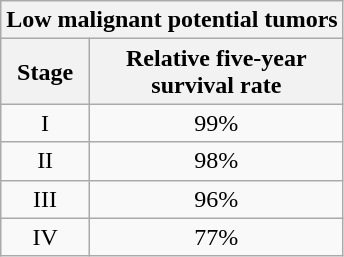<table class="wikitable" align="left" style="text-align: center; margin-right: 10px;">
<tr>
<th colspan="2">Low malignant potential tumors</th>
</tr>
<tr>
<th>Stage</th>
<th>Relative five-year<br>survival rate</th>
</tr>
<tr>
<td>I</td>
<td>99%</td>
</tr>
<tr>
<td>II</td>
<td>98%</td>
</tr>
<tr>
<td>III</td>
<td>96%</td>
</tr>
<tr>
<td>IV</td>
<td>77%</td>
</tr>
</table>
